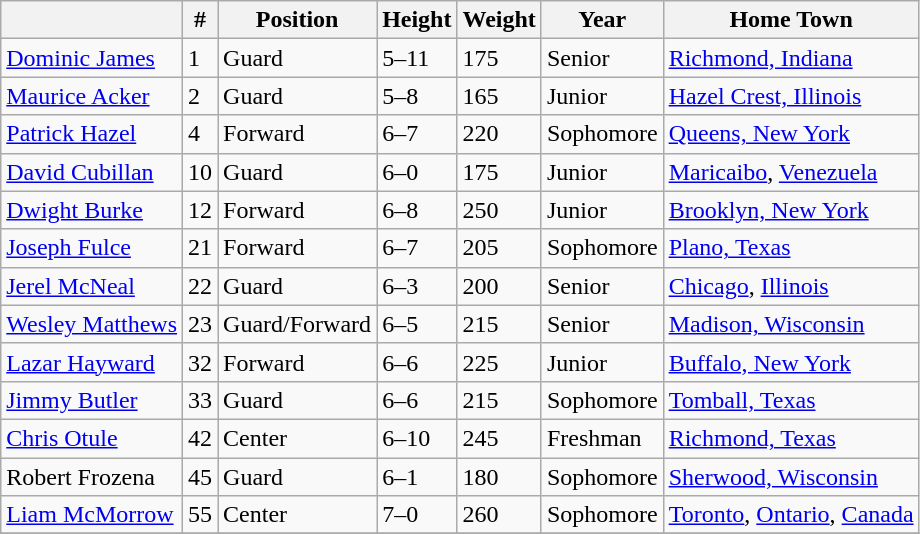<table class="wikitable" style="text-align: left;">
<tr>
<th></th>
<th>#</th>
<th>Position</th>
<th>Height</th>
<th>Weight</th>
<th>Year</th>
<th>Home Town</th>
</tr>
<tr>
<td><a href='#'>Dominic James</a></td>
<td>1</td>
<td>Guard</td>
<td>5–11</td>
<td>175</td>
<td>Senior</td>
<td><a href='#'>Richmond, Indiana</a></td>
</tr>
<tr>
<td><a href='#'>Maurice Acker</a></td>
<td>2</td>
<td>Guard</td>
<td>5–8</td>
<td>165</td>
<td>Junior</td>
<td><a href='#'>Hazel Crest, Illinois</a></td>
</tr>
<tr>
<td><a href='#'>Patrick Hazel</a></td>
<td>4</td>
<td>Forward</td>
<td>6–7</td>
<td>220</td>
<td>Sophomore</td>
<td><a href='#'>Queens, New York</a></td>
</tr>
<tr>
<td><a href='#'>David Cubillan</a></td>
<td>10</td>
<td>Guard</td>
<td>6–0</td>
<td>175</td>
<td>Junior</td>
<td><a href='#'>Maricaibo</a>, <a href='#'>Venezuela</a></td>
</tr>
<tr>
<td><a href='#'>Dwight Burke</a></td>
<td>12</td>
<td>Forward</td>
<td>6–8</td>
<td>250</td>
<td>Junior</td>
<td><a href='#'>Brooklyn, New York</a></td>
</tr>
<tr>
<td><a href='#'>Joseph Fulce</a></td>
<td>21</td>
<td>Forward</td>
<td>6–7</td>
<td>205</td>
<td>Sophomore</td>
<td><a href='#'>Plano, Texas</a></td>
</tr>
<tr>
<td><a href='#'>Jerel McNeal</a></td>
<td>22</td>
<td>Guard</td>
<td>6–3</td>
<td>200</td>
<td>Senior</td>
<td><a href='#'>Chicago</a>, <a href='#'>Illinois</a></td>
</tr>
<tr>
<td><a href='#'>Wesley Matthews</a></td>
<td>23</td>
<td>Guard/Forward</td>
<td>6–5</td>
<td>215</td>
<td>Senior</td>
<td><a href='#'>Madison, Wisconsin</a></td>
</tr>
<tr>
<td><a href='#'>Lazar Hayward</a></td>
<td>32</td>
<td>Forward</td>
<td>6–6</td>
<td>225</td>
<td>Junior</td>
<td><a href='#'>Buffalo, New York</a></td>
</tr>
<tr>
<td><a href='#'>Jimmy Butler</a></td>
<td>33</td>
<td>Guard</td>
<td>6–6</td>
<td>215</td>
<td>Sophomore</td>
<td><a href='#'>Tomball, Texas</a></td>
</tr>
<tr>
<td><a href='#'>Chris Otule</a></td>
<td>42</td>
<td>Center</td>
<td>6–10</td>
<td>245</td>
<td>Freshman</td>
<td><a href='#'>Richmond, Texas</a></td>
</tr>
<tr>
<td>Robert Frozena</td>
<td>45</td>
<td>Guard</td>
<td>6–1</td>
<td>180</td>
<td>Sophomore</td>
<td><a href='#'>Sherwood, Wisconsin</a></td>
</tr>
<tr>
<td><a href='#'>Liam McMorrow</a></td>
<td>55</td>
<td>Center</td>
<td>7–0</td>
<td>260</td>
<td>Sophomore</td>
<td><a href='#'>Toronto</a>, <a href='#'>Ontario</a>, <a href='#'>Canada</a></td>
</tr>
<tr>
</tr>
</table>
